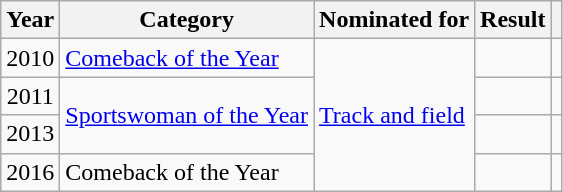<table class="wikitable plainrowheaders">
<tr>
<th scope="col">Year</th>
<th scope="col">Category</th>
<th scope="col">Nominated for</th>
<th scope="col">Result</th>
<th scope="col"></th>
</tr>
<tr>
<td align = "center">2010</td>
<td><a href='#'>Comeback of the Year</a></td>
<td rowspan = "4"><a href='#'>Track and field</a></td>
<td></td>
<td></td>
</tr>
<tr>
<td align = "center">2011</td>
<td rowspan = "2"><a href='#'>Sportswoman of the Year</a></td>
<td></td>
<td></td>
</tr>
<tr>
<td align = "center">2013</td>
<td></td>
<td></td>
</tr>
<tr>
<td align = "center">2016</td>
<td>Comeback of the Year</td>
<td></td>
<td></td>
</tr>
</table>
